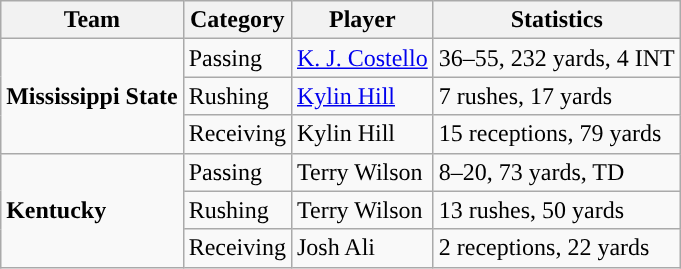<table class="wikitable" style="float: right;">
<tr>
<th>Team</th>
<th>Category</th>
<th>Player</th>
<th>Statistics</th>
</tr>
<tr>
<td rowspan=3><strong>Mississippi State</strong></td>
<td>Passing</td>
<td><a href='#'>K. J. Costello</a></td>
<td>36–55, 232 yards, 4 INT</td>
</tr>
<tr>
<td>Rushing</td>
<td><a href='#'>Kylin Hill</a></td>
<td>7 rushes, 17 yards</td>
</tr>
<tr>
<td>Receiving</td>
<td>Kylin Hill</td>
<td>15 receptions, 79 yards</td>
</tr>
<tr>
<td rowspan=3><strong>Kentucky</strong></td>
<td>Passing</td>
<td>Terry Wilson</td>
<td>8–20, 73 yards, TD</td>
</tr>
<tr>
<td>Rushing</td>
<td>Terry Wilson</td>
<td>13 rushes, 50 yards</td>
</tr>
<tr>
<td>Receiving</td>
<td>Josh Ali</td>
<td>2 receptions, 22 yards</td>
</tr>
</table>
